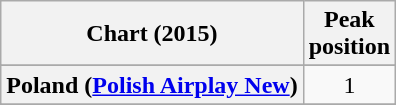<table class="wikitable sortable plainrowheaders" style="text-align:center;">
<tr>
<th scope="col">Chart (2015)</th>
<th scope="col">Peak<br>position</th>
</tr>
<tr>
</tr>
<tr>
</tr>
<tr>
</tr>
<tr>
</tr>
<tr>
</tr>
<tr>
</tr>
<tr>
</tr>
<tr>
<th scope="row">Poland (<a href='#'>Polish Airplay New</a>)</th>
<td>1</td>
</tr>
<tr>
</tr>
<tr>
</tr>
</table>
